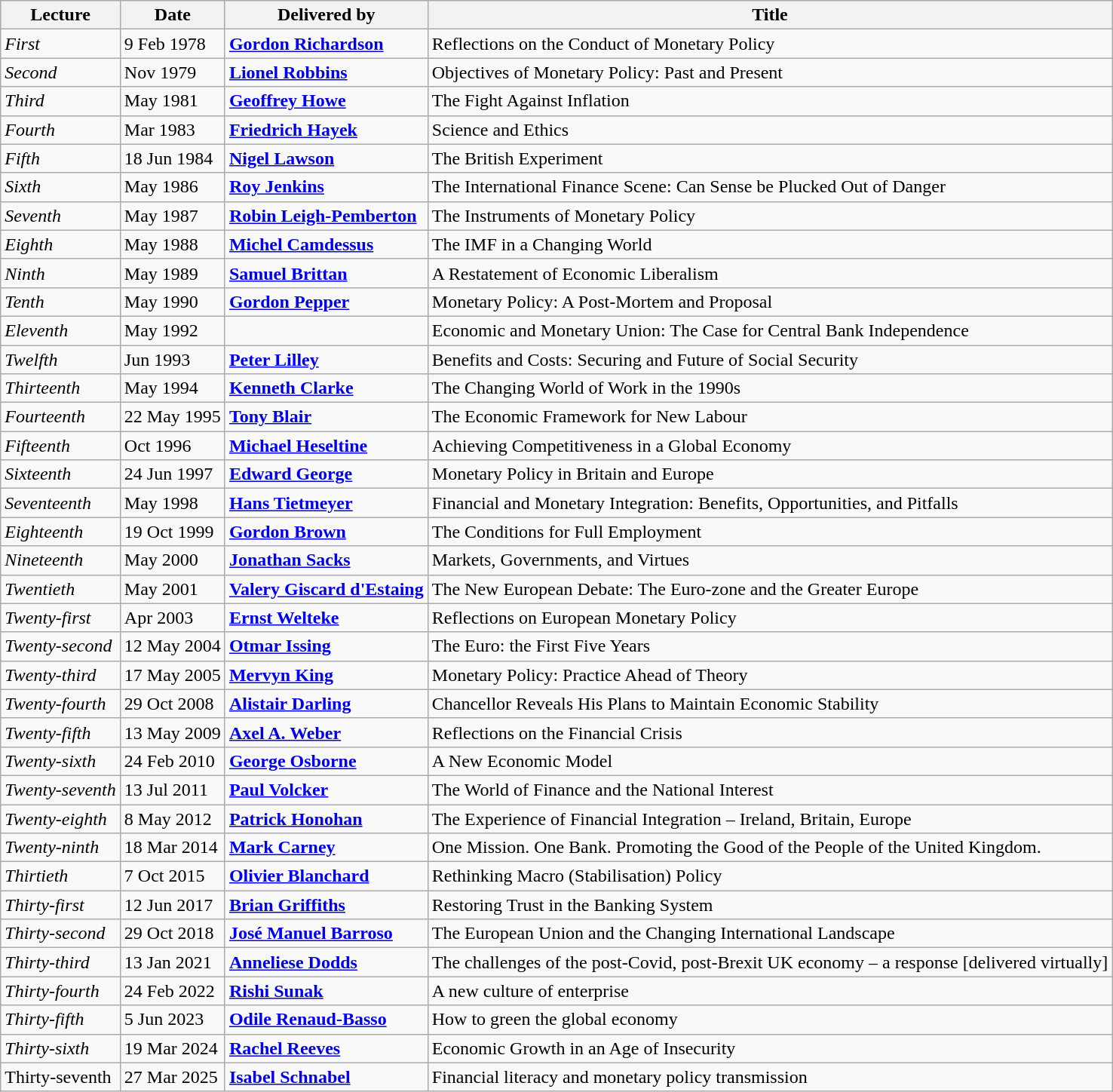<table class="wikitable">
<tr>
<th>Lecture</th>
<th>Date</th>
<th>Delivered by</th>
<th>Title</th>
</tr>
<tr>
<td><em>First</em></td>
<td>9 Feb 1978</td>
<td><strong><a href='#'>Gordon Richardson</a></strong></td>
<td>Reflections on the Conduct of Monetary Policy</td>
</tr>
<tr>
<td><em>Second</em></td>
<td>Nov 1979</td>
<td><strong><a href='#'>Lionel Robbins</a></strong></td>
<td>Objectives of Monetary Policy: Past and Present</td>
</tr>
<tr>
<td><em>Third</em></td>
<td>May 1981</td>
<td><strong><a href='#'>Geoffrey Howe</a></strong></td>
<td>The Fight Against Inflation</td>
</tr>
<tr>
<td><em>Fourth</em></td>
<td>Mar 1983</td>
<td><strong><a href='#'>Friedrich Hayek</a></strong></td>
<td>Science and Ethics</td>
</tr>
<tr>
<td><em>Fifth</em></td>
<td>18 Jun 1984</td>
<td><strong><a href='#'>Nigel Lawson</a></strong></td>
<td>The British Experiment</td>
</tr>
<tr>
<td><em>Sixth</em></td>
<td>May 1986</td>
<td><strong><a href='#'>Roy Jenkins</a></strong></td>
<td>The International Finance Scene: Can Sense be Plucked Out of Danger</td>
</tr>
<tr>
<td><em>Seventh</em></td>
<td>May 1987</td>
<td><strong><a href='#'>Robin Leigh-Pemberton</a></strong></td>
<td>The Instruments of Monetary Policy</td>
</tr>
<tr>
<td><em>Eighth</em></td>
<td>May 1988</td>
<td><strong><a href='#'>Michel Camdessus</a></strong></td>
<td>The IMF in a Changing World</td>
</tr>
<tr>
<td><em>Ninth</em></td>
<td>May 1989</td>
<td><strong><a href='#'>Samuel Brittan</a></strong></td>
<td>A Restatement of Economic Liberalism</td>
</tr>
<tr>
<td><em>Tenth</em></td>
<td>May 1990</td>
<td><strong><a href='#'>Gordon Pepper</a></strong></td>
<td>Monetary Policy: A Post-Mortem and Proposal</td>
</tr>
<tr>
<td><em>Eleventh</em></td>
<td>May 1992</td>
<td><strong></strong></td>
<td>Economic and Monetary Union: The Case for Central Bank Independence</td>
</tr>
<tr>
<td><em>Twelfth</em></td>
<td>Jun 1993</td>
<td><strong><a href='#'>Peter Lilley</a></strong></td>
<td>Benefits and Costs: Securing and Future of Social Security</td>
</tr>
<tr>
<td><em>Thirteenth</em></td>
<td>May 1994</td>
<td><strong><a href='#'>Kenneth Clarke</a></strong></td>
<td>The Changing World of Work in the 1990s</td>
</tr>
<tr>
<td><em>Fourteenth</em></td>
<td>22 May 1995</td>
<td><strong><a href='#'>Tony Blair</a></strong></td>
<td>The Economic Framework for New Labour</td>
</tr>
<tr>
<td><em>Fifteenth</em></td>
<td>Oct 1996</td>
<td><strong><a href='#'>Michael Heseltine</a></strong></td>
<td>Achieving Competitiveness in a Global Economy</td>
</tr>
<tr>
<td><em>Sixteenth</em></td>
<td>24 Jun 1997</td>
<td><strong><a href='#'>Edward George</a></strong></td>
<td>Monetary Policy in Britain and Europe</td>
</tr>
<tr>
<td><em>Seventeenth</em></td>
<td>May 1998</td>
<td><strong><a href='#'>Hans Tietmeyer</a></strong></td>
<td>Financial and Monetary Integration: Benefits, Opportunities, and Pitfalls</td>
</tr>
<tr>
<td><em>Eighteenth</em></td>
<td>19 Oct 1999</td>
<td><strong><a href='#'>Gordon Brown</a></strong></td>
<td>The Conditions for Full Employment</td>
</tr>
<tr>
<td><em>Nineteenth</em></td>
<td>May 2000</td>
<td><strong><a href='#'>Jonathan Sacks</a></strong></td>
<td>Markets, Governments, and Virtues</td>
</tr>
<tr>
<td><em>Twentieth</em></td>
<td>May 2001</td>
<td><strong><a href='#'>Valery Giscard d'Estaing</a></strong></td>
<td>The New European Debate: The Euro-zone and the Greater Europe</td>
</tr>
<tr>
<td><em>Twenty-first</em></td>
<td>Apr 2003</td>
<td><strong><a href='#'>Ernst Welteke</a></strong></td>
<td>Reflections on European Monetary Policy</td>
</tr>
<tr>
<td><em>Twenty-second</em></td>
<td>12 May 2004</td>
<td><strong><a href='#'>Otmar Issing</a></strong></td>
<td>The Euro: the First Five Years</td>
</tr>
<tr>
<td><em>Twenty-third</em></td>
<td>17 May 2005</td>
<td><strong><a href='#'>Mervyn King</a></strong></td>
<td>Monetary Policy: Practice Ahead of Theory</td>
</tr>
<tr>
<td><em>Twenty-fourth</em></td>
<td>29 Oct 2008</td>
<td><strong><a href='#'>Alistair Darling</a></strong></td>
<td>Chancellor Reveals His Plans to Maintain Economic Stability</td>
</tr>
<tr>
<td><em>Twenty-fifth</em></td>
<td>13 May 2009</td>
<td><strong><a href='#'>Axel A. Weber</a></strong></td>
<td>Reflections on the Financial Crisis</td>
</tr>
<tr>
<td><em>Twenty-sixth</em></td>
<td>24 Feb 2010</td>
<td><strong><a href='#'>George Osborne</a></strong></td>
<td>A New Economic Model</td>
</tr>
<tr>
<td><em>Twenty-seventh</em></td>
<td>13 Jul 2011</td>
<td><strong><a href='#'>Paul Volcker</a></strong></td>
<td>The World of Finance and the National Interest</td>
</tr>
<tr>
<td><em>Twenty-eighth</em></td>
<td>8 May 2012</td>
<td><strong><a href='#'>Patrick Honohan</a></strong></td>
<td>The Experience of Financial Integration – Ireland, Britain, Europe</td>
</tr>
<tr>
<td><em>Twenty-ninth</em></td>
<td>18 Mar 2014</td>
<td><strong><a href='#'>Mark Carney</a></strong></td>
<td>One Mission. One Bank. Promoting the Good of the People of the United Kingdom.</td>
</tr>
<tr>
<td><em>Thirtieth</em></td>
<td>7 Oct 2015</td>
<td><strong><a href='#'>Olivier Blanchard</a></strong></td>
<td>Rethinking Macro (Stabilisation) Policy</td>
</tr>
<tr>
<td><em>Thirty-first</em></td>
<td>12 Jun 2017</td>
<td><strong><a href='#'>Brian Griffiths</a></strong></td>
<td>Restoring Trust in the Banking System</td>
</tr>
<tr>
<td><em>Thirty-second</em></td>
<td>29 Oct 2018</td>
<td><strong><a href='#'>José Manuel Barroso</a></strong></td>
<td>The European Union and the Changing International Landscape</td>
</tr>
<tr>
<td><em>Thirty-third</em></td>
<td>13 Jan 2021</td>
<td><strong><a href='#'>Anneliese Dodds</a></strong></td>
<td>The challenges of the post-Covid, post-Brexit UK economy – a response [delivered virtually]</td>
</tr>
<tr>
<td><em>Thirty-fourth</em></td>
<td>24 Feb 2022</td>
<td><strong><a href='#'>Rishi Sunak</a></strong></td>
<td>A new culture of enterprise</td>
</tr>
<tr>
<td><em>Thirty-fifth</em></td>
<td>5 Jun 2023</td>
<td><strong><a href='#'>Odile Renaud-Basso</a></strong></td>
<td>How to green the global economy</td>
</tr>
<tr>
<td><em>Thirty-sixth</em></td>
<td>19 Mar 2024</td>
<td><strong><a href='#'>Rachel Reeves</a></strong></td>
<td>Economic Growth in an Age of Insecurity</td>
</tr>
<tr>
<td>Thirty-seventh</td>
<td>27 Mar 2025</td>
<td><a href='#'><strong>Isabel Schnabel</strong></a></td>
<td>Financial literacy and monetary policy transmission</td>
</tr>
</table>
